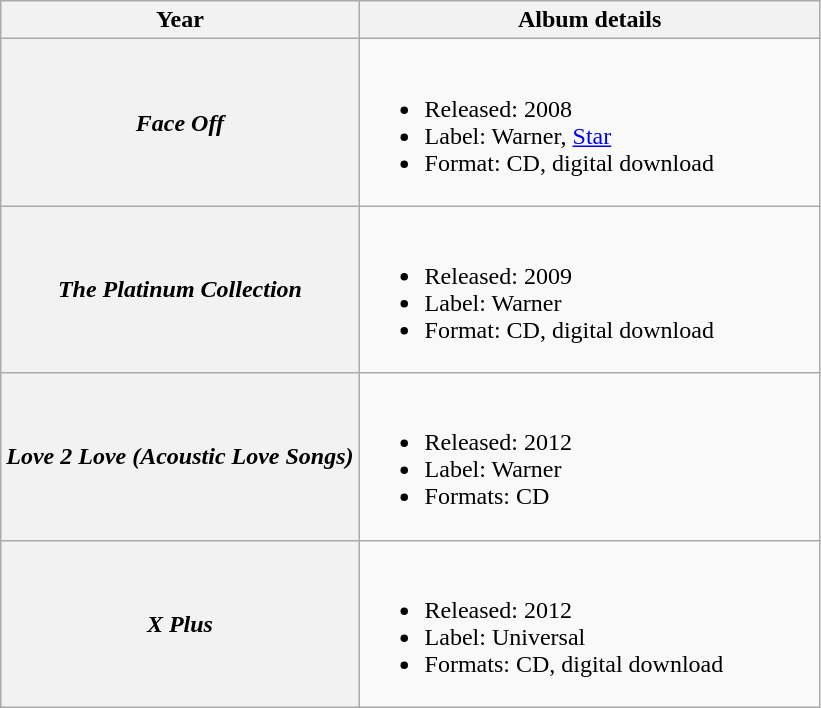<table class="wikitable plainrowheaders">
<tr>
<th>Year</th>
<th width="300">Album details</th>
</tr>
<tr>
<th scope="row" align="center"><em>Face Off</em> </th>
<td><br><ul><li>Released: 2008</li><li>Label: Warner, <a href='#'>Star</a></li><li>Format: CD, digital download</li></ul></td>
</tr>
<tr>
<th scope="row" align="center"><em>The Platinum Collection</em></th>
<td><br><ul><li>Released: 2009</li><li>Label: Warner</li><li>Format: CD, digital download</li></ul></td>
</tr>
<tr>
<th scope="row" align="center"><em>Love 2 Love (Acoustic Love Songs)</em><br></th>
<td><br><ul><li>Released: 2012</li><li>Label: Warner</li><li>Formats: CD</li></ul></td>
</tr>
<tr>
<th scope="row"><em>X Plus</em></th>
<td><br><ul><li>Released: 2012</li><li>Label: Universal</li><li>Formats: CD, digital download</li></ul></td>
</tr>
</table>
